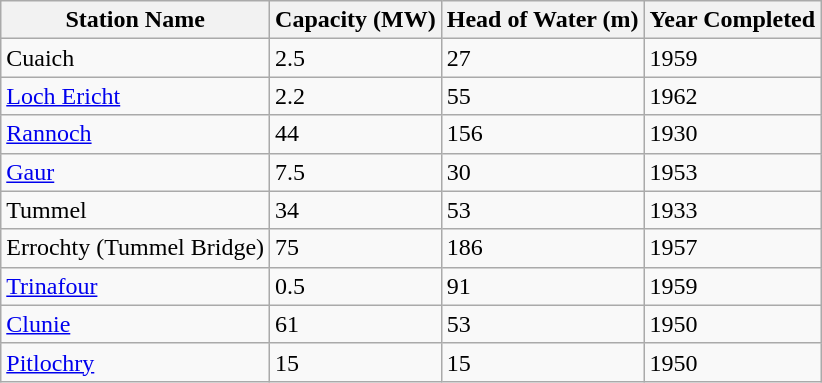<table class="wikitable">
<tr>
<th>Station Name</th>
<th>Capacity (MW)</th>
<th>Head of Water (m)</th>
<th>Year Completed</th>
</tr>
<tr>
<td>Cuaich</td>
<td>2.5</td>
<td>27</td>
<td>1959</td>
</tr>
<tr>
<td><a href='#'>Loch Ericht</a></td>
<td>2.2</td>
<td>55</td>
<td>1962</td>
</tr>
<tr>
<td><a href='#'>Rannoch</a></td>
<td>44</td>
<td>156</td>
<td>1930</td>
</tr>
<tr>
<td><a href='#'>Gaur</a></td>
<td>7.5</td>
<td>30</td>
<td>1953</td>
</tr>
<tr>
<td>Tummel</td>
<td>34</td>
<td>53</td>
<td>1933</td>
</tr>
<tr>
<td>Errochty (Tummel Bridge)</td>
<td>75</td>
<td>186</td>
<td>1957</td>
</tr>
<tr>
<td><a href='#'>Trinafour</a></td>
<td>0.5</td>
<td>91</td>
<td>1959</td>
</tr>
<tr>
<td><a href='#'>Clunie</a></td>
<td>61</td>
<td>53</td>
<td>1950</td>
</tr>
<tr>
<td><a href='#'>Pitlochry</a></td>
<td>15</td>
<td>15</td>
<td>1950</td>
</tr>
</table>
